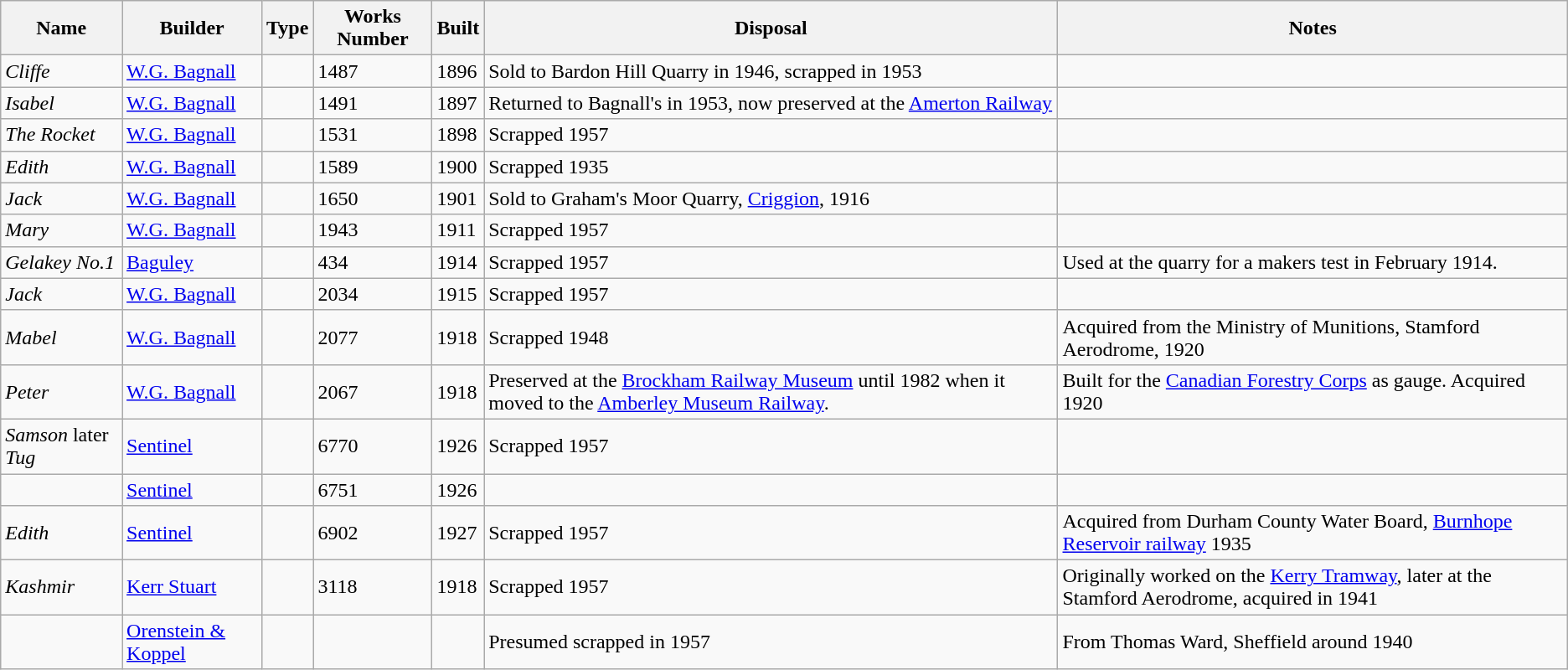<table class="wikitable">
<tr>
<th>Name</th>
<th>Builder</th>
<th>Type</th>
<th>Works Number</th>
<th>Built</th>
<th>Disposal</th>
<th>Notes</th>
</tr>
<tr>
<td><em>Cliffe</em></td>
<td><a href='#'>W.G. Bagnall</a></td>
<td></td>
<td>1487</td>
<td>1896</td>
<td>Sold to Bardon Hill Quarry in 1946, scrapped in 1953</td>
<td></td>
</tr>
<tr>
<td><em>Isabel</em></td>
<td><a href='#'>W.G. Bagnall</a></td>
<td></td>
<td>1491</td>
<td>1897</td>
<td>Returned to Bagnall's in 1953, now preserved at the <a href='#'>Amerton Railway</a></td>
<td></td>
</tr>
<tr>
<td><em>The Rocket</em></td>
<td><a href='#'>W.G. Bagnall</a></td>
<td></td>
<td>1531</td>
<td>1898</td>
<td>Scrapped 1957</td>
<td></td>
</tr>
<tr>
<td><em>Edith</em></td>
<td><a href='#'>W.G. Bagnall</a></td>
<td></td>
<td>1589</td>
<td>1900</td>
<td>Scrapped 1935</td>
<td></td>
</tr>
<tr>
<td><em>Jack</em></td>
<td><a href='#'>W.G. Bagnall</a></td>
<td></td>
<td>1650</td>
<td>1901</td>
<td>Sold to Graham's Moor Quarry, <a href='#'>Criggion</a>, 1916</td>
<td></td>
</tr>
<tr>
<td><em>Mary</em></td>
<td><a href='#'>W.G. Bagnall</a></td>
<td></td>
<td>1943</td>
<td>1911</td>
<td>Scrapped 1957</td>
<td></td>
</tr>
<tr>
<td><em>Gelakey No.1</em></td>
<td><a href='#'>Baguley</a></td>
<td></td>
<td>434</td>
<td>1914</td>
<td>Scrapped 1957</td>
<td>Used at the quarry for a makers test in February 1914.</td>
</tr>
<tr>
<td><em>Jack</em></td>
<td><a href='#'>W.G. Bagnall</a></td>
<td></td>
<td>2034</td>
<td>1915</td>
<td>Scrapped 1957</td>
<td></td>
</tr>
<tr>
<td><em>Mabel</em></td>
<td><a href='#'>W.G. Bagnall</a></td>
<td></td>
<td>2077</td>
<td>1918</td>
<td>Scrapped 1948</td>
<td>Acquired from the Ministry of Munitions, Stamford Aerodrome, 1920</td>
</tr>
<tr>
<td><em>Peter</em></td>
<td><a href='#'>W.G. Bagnall</a></td>
<td></td>
<td>2067</td>
<td>1918</td>
<td>Preserved at the <a href='#'>Brockham Railway Museum</a> until 1982 when it moved to the <a href='#'>Amberley Museum Railway</a>.</td>
<td>Built for the <a href='#'>Canadian Forestry Corps</a> as  gauge. Acquired 1920</td>
</tr>
<tr>
<td><em>Samson</em> later <em>Tug</em></td>
<td><a href='#'>Sentinel</a></td>
<td></td>
<td>6770</td>
<td>1926</td>
<td>Scrapped 1957</td>
<td></td>
</tr>
<tr>
<td></td>
<td><a href='#'>Sentinel</a></td>
<td></td>
<td>6751</td>
<td>1926</td>
<td></td>
<td></td>
</tr>
<tr>
<td><em>Edith</em></td>
<td><a href='#'>Sentinel</a></td>
<td></td>
<td>6902</td>
<td>1927</td>
<td>Scrapped 1957</td>
<td>Acquired from Durham County Water Board, <a href='#'>Burnhope Reservoir railway</a> 1935</td>
</tr>
<tr>
<td><em>Kashmir</em></td>
<td><a href='#'>Kerr Stuart</a></td>
<td></td>
<td>3118</td>
<td>1918</td>
<td>Scrapped 1957</td>
<td>Originally worked on the <a href='#'>Kerry Tramway</a>, later at the Stamford Aerodrome, acquired in 1941</td>
</tr>
<tr>
<td></td>
<td><a href='#'>Orenstein & Koppel</a></td>
<td></td>
<td></td>
<td></td>
<td>Presumed scrapped in 1957</td>
<td>From Thomas Ward, Sheffield around 1940</td>
</tr>
</table>
